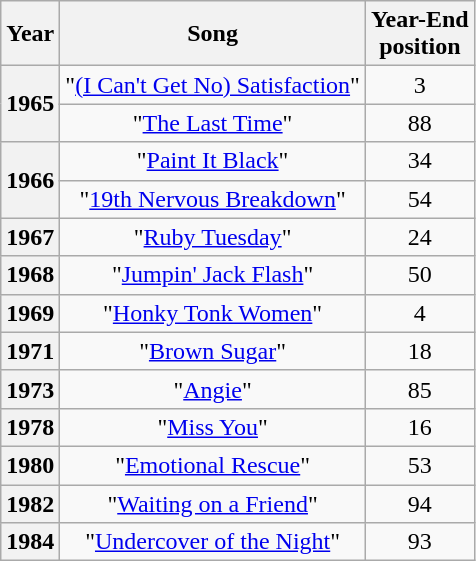<table class="wikitable plainrowheaders" style="text-align:center;" border="1">
<tr>
<th>Year</th>
<th>Song</th>
<th>Year-End<br>position</th>
</tr>
<tr>
<th scope="row" rowspan="2">1965</th>
<td>"<a href='#'>(I Can't Get No) Satisfaction</a>"</td>
<td>3</td>
</tr>
<tr>
<td>"<a href='#'>The Last Time</a>"</td>
<td>88</td>
</tr>
<tr>
<th scope="row" rowspan="2">1966</th>
<td>"<a href='#'>Paint It Black</a>"</td>
<td>34</td>
</tr>
<tr>
<td>"<a href='#'>19th Nervous Breakdown</a>"</td>
<td>54</td>
</tr>
<tr>
<th scope="row">1967</th>
<td>"<a href='#'>Ruby Tuesday</a>"</td>
<td>24</td>
</tr>
<tr>
<th scope="row">1968</th>
<td>"<a href='#'>Jumpin' Jack Flash</a>"</td>
<td>50</td>
</tr>
<tr>
<th scope="row">1969</th>
<td>"<a href='#'>Honky Tonk Women</a>"</td>
<td>4</td>
</tr>
<tr>
<th scope="row">1971</th>
<td>"<a href='#'>Brown Sugar</a>"</td>
<td>18</td>
</tr>
<tr>
<th scope="row">1973</th>
<td>"<a href='#'>Angie</a>"</td>
<td>85</td>
</tr>
<tr>
<th scope="row">1978</th>
<td>"<a href='#'>Miss You</a>"</td>
<td>16</td>
</tr>
<tr>
<th scope="row">1980</th>
<td>"<a href='#'>Emotional Rescue</a>"</td>
<td>53</td>
</tr>
<tr>
<th scope="row">1982</th>
<td>"<a href='#'>Waiting on a Friend</a>"</td>
<td>94</td>
</tr>
<tr>
<th scope="row">1984</th>
<td>"<a href='#'>Undercover of the Night</a>"</td>
<td>93</td>
</tr>
</table>
